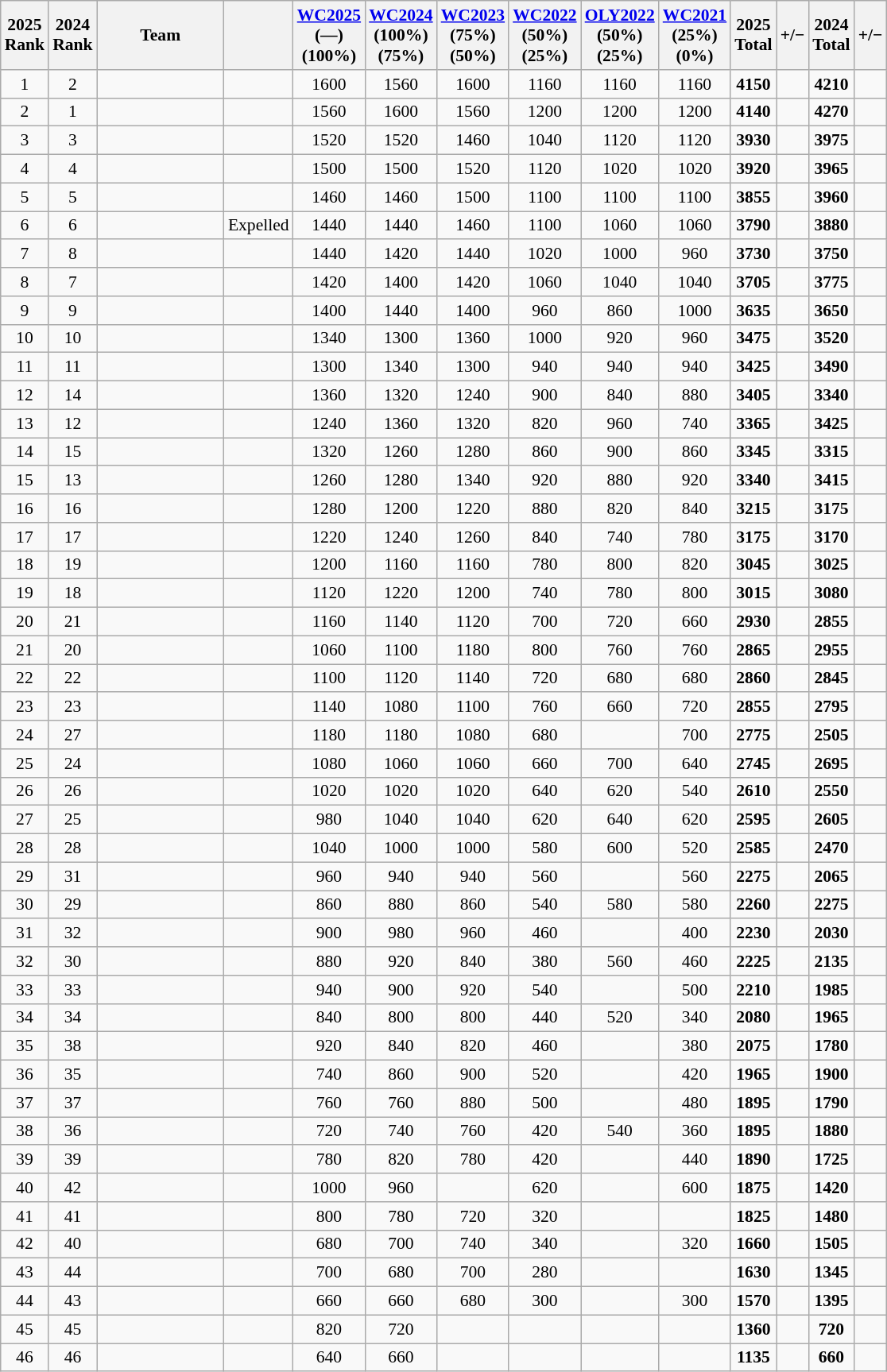<table class="wikitable sortable" style="font-size:90%; text-align:center; margin: 1em auto 1em auto">
<tr>
<th>2025<br>Rank</th>
<th>2024<br>Rank</th>
<th width=100>Team</th>
<th></th>
<th><a href='#'>WC2025</a><br>(—)<br>(100%)</th>
<th><a href='#'>WC2024</a><br>(100%)<br>(75%)</th>
<th><a href='#'>WC2023</a><br>(75%)<br>(50%)</th>
<th><a href='#'>WC2022</a><br>(50%)<br>(25%)</th>
<th><a href='#'>OLY2022</a><br>(50%)<br>(25%)</th>
<th><a href='#'>WC2021</a><br>(25%)<br>(0%)</th>
<th data-sort-type="number">2025<br>Total</th>
<th>+/−</th>
<th>2024<br>Total</th>
<th>+/−</th>
</tr>
<tr>
<td>1</td>
<td>2</td>
<td align="left"></td>
<td align="left"></td>
<td>1600</td>
<td>1560</td>
<td>1600</td>
<td>1160</td>
<td>1160</td>
<td>1160</td>
<td><strong>4150</strong></td>
<td></td>
<td><strong>4210</strong></td>
<td></td>
</tr>
<tr>
<td>2</td>
<td>1</td>
<td align="left"></td>
<td align="left"></td>
<td>1560</td>
<td>1600</td>
<td>1560</td>
<td>1200</td>
<td>1200</td>
<td>1200</td>
<td><strong>4140</strong></td>
<td></td>
<td><strong>4270</strong></td>
<td></td>
</tr>
<tr>
<td>3</td>
<td>3</td>
<td align="left"></td>
<td align="left"></td>
<td>1520</td>
<td>1520</td>
<td>1460</td>
<td>1040</td>
<td>1120</td>
<td>1120</td>
<td><strong>3930</strong></td>
<td></td>
<td><strong>3975</strong></td>
<td></td>
</tr>
<tr>
<td>4</td>
<td>4</td>
<td align="left"></td>
<td align="left"></td>
<td>1500</td>
<td>1500</td>
<td>1520</td>
<td>1120</td>
<td>1020</td>
<td>1020</td>
<td><strong>3920</strong></td>
<td></td>
<td><strong>3965</strong></td>
<td></td>
</tr>
<tr>
<td>5</td>
<td>5</td>
<td align="left"></td>
<td align="left"></td>
<td>1460</td>
<td>1460</td>
<td>1500</td>
<td>1100</td>
<td>1100</td>
<td>1100</td>
<td><strong>3855</strong></td>
<td></td>
<td><strong>3960</strong></td>
<td></td>
</tr>
<tr>
<td>6</td>
<td>6</td>
<td align="left"></td>
<td align=left>Expelled</td>
<td>1440</td>
<td>1440</td>
<td>1460</td>
<td>1100</td>
<td>1060</td>
<td>1060</td>
<td><strong>3790</strong></td>
<td></td>
<td><strong>3880</strong></td>
<td></td>
</tr>
<tr>
<td>7</td>
<td>8</td>
<td align="left"></td>
<td align="left"></td>
<td>1440</td>
<td>1420</td>
<td>1440</td>
<td>1020</td>
<td>1000</td>
<td>960</td>
<td><strong>3730</strong></td>
<td></td>
<td><strong>3750</strong></td>
<td></td>
</tr>
<tr>
<td>8</td>
<td>7</td>
<td align="left"></td>
<td align="left"></td>
<td>1420</td>
<td>1400</td>
<td>1420</td>
<td>1060</td>
<td>1040</td>
<td>1040</td>
<td><strong>3705</strong></td>
<td></td>
<td><strong>3775</strong></td>
<td></td>
</tr>
<tr>
<td>9</td>
<td>9</td>
<td align="left"></td>
<td align=left></td>
<td>1400</td>
<td>1440</td>
<td>1400</td>
<td>960</td>
<td>860</td>
<td>1000</td>
<td><strong>3635</strong></td>
<td></td>
<td><strong>3650</strong></td>
<td></td>
</tr>
<tr>
<td>10</td>
<td>10</td>
<td align="left"></td>
<td align="left"></td>
<td>1340</td>
<td>1300</td>
<td>1360</td>
<td>1000</td>
<td>920</td>
<td>960</td>
<td><strong>3475</strong></td>
<td></td>
<td><strong>3520</strong></td>
<td></td>
</tr>
<tr>
<td>11</td>
<td>11</td>
<td align="left"></td>
<td align="left"></td>
<td>1300</td>
<td>1340</td>
<td>1300</td>
<td>940</td>
<td>940</td>
<td>940</td>
<td><strong>3425</strong></td>
<td></td>
<td><strong>3490</strong></td>
<td></td>
</tr>
<tr>
<td>12</td>
<td>14</td>
<td align="left"></td>
<td align="left"></td>
<td>1360</td>
<td>1320</td>
<td>1240</td>
<td>900</td>
<td>840</td>
<td>880</td>
<td><strong>3405</strong></td>
<td></td>
<td><strong>3340</strong></td>
<td></td>
</tr>
<tr>
<td>13</td>
<td>12</td>
<td align="left"></td>
<td align="left"></td>
<td>1240</td>
<td>1360</td>
<td>1320</td>
<td>820</td>
<td>960</td>
<td>740</td>
<td><strong>3365</strong></td>
<td></td>
<td><strong>3425</strong></td>
<td></td>
</tr>
<tr>
<td>14</td>
<td>15</td>
<td align="left"></td>
<td align="left"></td>
<td>1320</td>
<td>1260</td>
<td>1280</td>
<td>860</td>
<td>900</td>
<td>860</td>
<td><strong>3345</strong></td>
<td></td>
<td><strong>3315</strong></td>
<td></td>
</tr>
<tr>
<td>15</td>
<td>13</td>
<td align="left"></td>
<td align="left"></td>
<td>1260</td>
<td>1280</td>
<td>1340</td>
<td>920</td>
<td>880</td>
<td>920</td>
<td><strong>3340</strong></td>
<td></td>
<td><strong>3415</strong></td>
<td></td>
</tr>
<tr>
<td>16</td>
<td>16</td>
<td align="left"></td>
<td align="left"></td>
<td>1280</td>
<td>1200</td>
<td>1220</td>
<td>880</td>
<td>820</td>
<td>840</td>
<td><strong>3215</strong></td>
<td></td>
<td><strong>3175</strong></td>
<td></td>
</tr>
<tr>
<td>17</td>
<td>17</td>
<td align="left"></td>
<td align="left"></td>
<td>1220</td>
<td>1240</td>
<td>1260</td>
<td>840</td>
<td>740</td>
<td>780</td>
<td><strong>3175</strong></td>
<td></td>
<td><strong>3170</strong></td>
<td></td>
</tr>
<tr>
<td>18</td>
<td>19</td>
<td align="left"></td>
<td align="left"></td>
<td>1200</td>
<td>1160</td>
<td>1160</td>
<td>780</td>
<td>800</td>
<td>820</td>
<td><strong>3045</strong></td>
<td></td>
<td><strong>3025</strong></td>
<td></td>
</tr>
<tr>
<td>19</td>
<td>18</td>
<td align="left"></td>
<td align="left"></td>
<td>1120</td>
<td>1220</td>
<td>1200</td>
<td>740</td>
<td>780</td>
<td>800</td>
<td><strong>3015</strong></td>
<td></td>
<td><strong>3080</strong></td>
<td></td>
</tr>
<tr>
<td>20</td>
<td>21</td>
<td align="left"></td>
<td align="left"></td>
<td>1160</td>
<td>1140</td>
<td>1120</td>
<td>700</td>
<td>720</td>
<td>660</td>
<td><strong>2930</strong></td>
<td></td>
<td><strong>2855</strong></td>
<td></td>
</tr>
<tr>
<td>21</td>
<td>20</td>
<td align="left"></td>
<td align="left"></td>
<td>1060</td>
<td>1100</td>
<td>1180</td>
<td>800</td>
<td>760</td>
<td>760</td>
<td><strong>2865</strong></td>
<td></td>
<td><strong>2955</strong></td>
<td></td>
</tr>
<tr>
<td>22</td>
<td>22</td>
<td align="left"></td>
<td align="left"></td>
<td>1100</td>
<td>1120</td>
<td>1140</td>
<td>720</td>
<td>680</td>
<td>680</td>
<td><strong>2860</strong></td>
<td></td>
<td><strong>2845</strong></td>
<td></td>
</tr>
<tr>
<td>23</td>
<td>23</td>
<td align="left"></td>
<td align="left"></td>
<td>1140</td>
<td>1080</td>
<td>1100</td>
<td>760</td>
<td>660</td>
<td>720</td>
<td><strong>2855</strong></td>
<td></td>
<td><strong>2795</strong></td>
<td></td>
</tr>
<tr>
<td>24</td>
<td>27</td>
<td align="left"></td>
<td align="left"></td>
<td>1180</td>
<td>1180</td>
<td>1080</td>
<td>680</td>
<td></td>
<td>700</td>
<td><strong>2775</strong></td>
<td></td>
<td><strong>2505</strong></td>
<td></td>
</tr>
<tr>
<td>25</td>
<td>24</td>
<td align="left"></td>
<td align="left"></td>
<td>1080</td>
<td>1060</td>
<td>1060</td>
<td>660</td>
<td>700</td>
<td>640</td>
<td><strong>2745</strong></td>
<td></td>
<td><strong>2695</strong></td>
<td></td>
</tr>
<tr>
<td>26</td>
<td>26</td>
<td align="left"></td>
<td align="left"></td>
<td>1020</td>
<td>1020</td>
<td>1020</td>
<td>640</td>
<td>620</td>
<td>540</td>
<td><strong>2610</strong></td>
<td></td>
<td><strong>2550</strong></td>
<td></td>
</tr>
<tr>
<td>27</td>
<td>25</td>
<td align="left"></td>
<td align="left"></td>
<td>980</td>
<td>1040</td>
<td>1040</td>
<td>620</td>
<td>640</td>
<td>620</td>
<td><strong>2595</strong></td>
<td></td>
<td><strong>2605</strong></td>
<td></td>
</tr>
<tr>
<td>28</td>
<td>28</td>
<td align="left"></td>
<td align="left"></td>
<td>1040</td>
<td>1000</td>
<td>1000</td>
<td>580</td>
<td>600</td>
<td>520</td>
<td><strong>2585</strong></td>
<td></td>
<td><strong>2470</strong></td>
<td></td>
</tr>
<tr>
<td>29</td>
<td>31</td>
<td align="left"></td>
<td align="left"></td>
<td>960</td>
<td>940</td>
<td>940</td>
<td>560</td>
<td></td>
<td>560</td>
<td><strong>2275</strong></td>
<td></td>
<td><strong>2065</strong></td>
<td></td>
</tr>
<tr>
<td>30</td>
<td>29</td>
<td align="left"></td>
<td align="left"></td>
<td>860</td>
<td>880</td>
<td>860</td>
<td>540</td>
<td>580</td>
<td>580</td>
<td><strong>2260</strong></td>
<td></td>
<td><strong>2275</strong></td>
<td></td>
</tr>
<tr>
<td>31</td>
<td>32</td>
<td align="left"></td>
<td align="left"></td>
<td>900</td>
<td>980</td>
<td>960</td>
<td>460</td>
<td></td>
<td>400</td>
<td><strong>2230</strong></td>
<td></td>
<td><strong>2030</strong></td>
<td></td>
</tr>
<tr>
<td>32</td>
<td>30</td>
<td align="left"></td>
<td align="left"></td>
<td>880</td>
<td>920</td>
<td>840</td>
<td>380</td>
<td>560</td>
<td>460</td>
<td><strong>2225</strong></td>
<td></td>
<td><strong>2135</strong></td>
<td></td>
</tr>
<tr>
<td>33</td>
<td>33</td>
<td align="left"></td>
<td align="left"></td>
<td>940</td>
<td>900</td>
<td>920</td>
<td>540</td>
<td></td>
<td>500</td>
<td><strong>2210</strong></td>
<td></td>
<td><strong>1985</strong></td>
<td></td>
</tr>
<tr>
<td>34</td>
<td>34</td>
<td align="left"></td>
<td align="left"></td>
<td>840</td>
<td>800</td>
<td>800</td>
<td>440</td>
<td>520</td>
<td>340</td>
<td><strong>2080</strong></td>
<td></td>
<td><strong>1965</strong></td>
<td></td>
</tr>
<tr>
<td>35</td>
<td>38</td>
<td align="left"></td>
<td align="left"></td>
<td>920</td>
<td>840</td>
<td>820</td>
<td>460</td>
<td></td>
<td>380</td>
<td><strong>2075</strong></td>
<td></td>
<td><strong>1780</strong></td>
<td></td>
</tr>
<tr>
<td>36</td>
<td>35</td>
<td align="left"></td>
<td align="left"></td>
<td>740</td>
<td>860</td>
<td>900</td>
<td>520</td>
<td></td>
<td>420</td>
<td><strong>1965</strong></td>
<td></td>
<td><strong>1900</strong></td>
<td></td>
</tr>
<tr>
<td>37</td>
<td>37</td>
<td align="left"></td>
<td align="left"></td>
<td>760</td>
<td>760</td>
<td>880</td>
<td>500</td>
<td></td>
<td>480</td>
<td><strong>1895</strong></td>
<td></td>
<td><strong>1790</strong></td>
<td></td>
</tr>
<tr>
<td>38</td>
<td>36</td>
<td align="left"></td>
<td align="left"></td>
<td>720</td>
<td>740</td>
<td>760</td>
<td>420</td>
<td>540</td>
<td>360</td>
<td><strong>1895</strong></td>
<td></td>
<td><strong>1880</strong></td>
<td></td>
</tr>
<tr>
<td>39</td>
<td>39</td>
<td align="left"></td>
<td align="left"></td>
<td>780</td>
<td>820</td>
<td>780</td>
<td>420</td>
<td></td>
<td>440</td>
<td><strong>1890</strong></td>
<td></td>
<td><strong>1725</strong></td>
<td></td>
</tr>
<tr>
<td>40</td>
<td>42</td>
<td align="left"></td>
<td align="left"></td>
<td>1000</td>
<td>960</td>
<td></td>
<td>620</td>
<td></td>
<td>600</td>
<td><strong>1875</strong></td>
<td></td>
<td><strong>1420</strong></td>
<td></td>
</tr>
<tr>
<td>41</td>
<td>41</td>
<td align="left"></td>
<td align="left"></td>
<td>800</td>
<td>780</td>
<td>720</td>
<td>320</td>
<td></td>
<td></td>
<td><strong>1825</strong></td>
<td></td>
<td><strong>1480</strong></td>
<td></td>
</tr>
<tr>
<td>42</td>
<td>40</td>
<td align="left"></td>
<td align="left"></td>
<td>680</td>
<td>700</td>
<td>740</td>
<td>340</td>
<td></td>
<td>320</td>
<td><strong>1660</strong></td>
<td></td>
<td><strong>1505</strong></td>
<td></td>
</tr>
<tr>
<td>43</td>
<td>44</td>
<td align="left"></td>
<td align="left"></td>
<td>700</td>
<td>680</td>
<td>700</td>
<td>280</td>
<td></td>
<td></td>
<td><strong>1630</strong></td>
<td></td>
<td><strong>1345</strong></td>
<td></td>
</tr>
<tr>
<td>44</td>
<td>43</td>
<td align="left"></td>
<td align="left"></td>
<td>660</td>
<td>660</td>
<td>680</td>
<td>300</td>
<td></td>
<td>300</td>
<td><strong>1570</strong></td>
<td></td>
<td><strong>1395</strong></td>
<td></td>
</tr>
<tr>
<td>45</td>
<td>45</td>
<td align="left"></td>
<td align="left"></td>
<td>820</td>
<td>720</td>
<td></td>
<td></td>
<td></td>
<td></td>
<td><strong>1360</strong></td>
<td></td>
<td><strong>720</strong></td>
<td></td>
</tr>
<tr>
<td>46</td>
<td>46</td>
<td align="left"></td>
<td align="left"></td>
<td>640</td>
<td>660</td>
<td></td>
<td></td>
<td></td>
<td></td>
<td><strong>1135</strong></td>
<td></td>
<td><strong>660</strong></td>
<td></td>
</tr>
</table>
